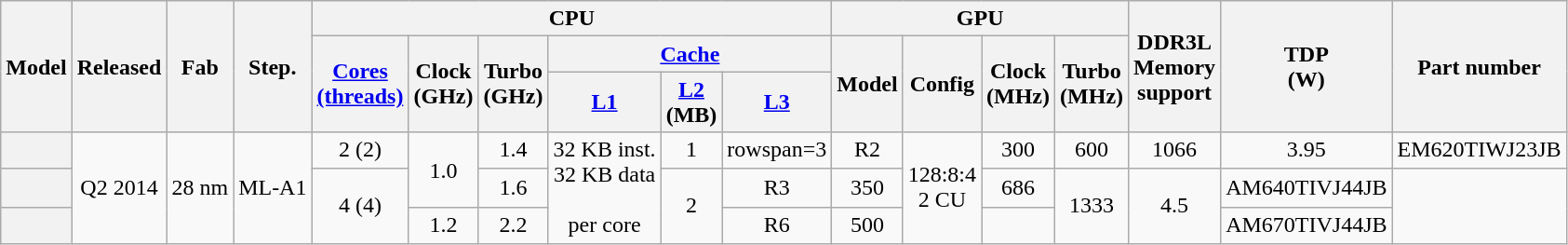<table class="wikitable sortable sort-under" style="text-align: center">
<tr>
<th rowspan=3>Model</th>
<th rowspan=3>Released</th>
<th rowspan=3>Fab</th>
<th rowspan=3>Step.</th>
<th colspan=6>CPU</th>
<th colspan=4>GPU</th>
<th rowspan=3>DDR3L<br>Memory<br>support</th>
<th rowspan=3>TDP<br>(W)</th>
<th rowspan=3>Part number</th>
</tr>
<tr>
<th rowspan=2><a href='#'>Cores</a><br><a href='#'>(threads)</a></th>
<th rowspan=2>Clock<br>(GHz)</th>
<th rowspan=2>Turbo<br>(GHz)</th>
<th colspan=3><a href='#'>Cache</a></th>
<th rowspan=2>Model</th>
<th rowspan=2>Config</th>
<th rowspan=2>Clock<br>(MHz)</th>
<th rowspan=2>Turbo<br>(MHz)</th>
</tr>
<tr>
<th><a href='#'>L1</a></th>
<th><a href='#'>L2</a><br>(MB)</th>
<th><a href='#'>L3</a></th>
</tr>
<tr>
<th></th>
<td rowspan=3>Q2 2014</td>
<td rowspan=3>28 nm</td>
<td rowspan=3>ML-A1</td>
<td>2 (2)</td>
<td rowspan=2>1.0</td>
<td>1.4</td>
<td rowspan=3>32 KB inst.<br>32 KB data<br><br>per core</td>
<td>1</td>
<td>rowspan=3 </td>
<td>R2</td>
<td rowspan=3>128:8:4<br>2 CU</td>
<td>300</td>
<td>600</td>
<td>1066</td>
<td>3.95</td>
<td>EM620TIWJ23JB</td>
</tr>
<tr>
<th></th>
<td rowspan=2>4 (4)</td>
<td>1.6</td>
<td rowspan=2>2</td>
<td>R3</td>
<td>350</td>
<td>686</td>
<td rowspan=2>1333</td>
<td rowspan=2>4.5</td>
<td>AM640TIVJ44JB</td>
</tr>
<tr>
<th></th>
<td>1.2</td>
<td>2.2</td>
<td>R6</td>
<td>500</td>
<td></td>
<td>AM670TIVJ44JB</td>
</tr>
</table>
